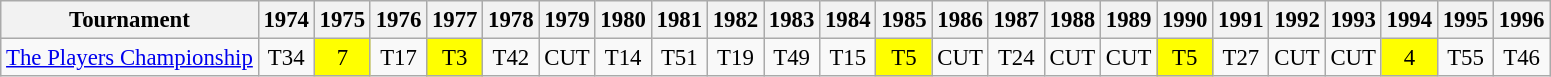<table class="wikitable" style="font-size:95%;text-align:center;">
<tr>
<th>Tournament</th>
<th>1974</th>
<th>1975</th>
<th>1976</th>
<th>1977</th>
<th>1978</th>
<th>1979</th>
<th>1980</th>
<th>1981</th>
<th>1982</th>
<th>1983</th>
<th>1984</th>
<th>1985</th>
<th>1986</th>
<th>1987</th>
<th>1988</th>
<th>1989</th>
<th>1990</th>
<th>1991</th>
<th>1992</th>
<th>1993</th>
<th>1994</th>
<th>1995</th>
<th>1996</th>
</tr>
<tr>
<td align=left><a href='#'>The Players Championship</a></td>
<td>T34</td>
<td style="background:yellow;">7</td>
<td>T17</td>
<td style="background:yellow;">T3</td>
<td>T42</td>
<td>CUT</td>
<td>T14</td>
<td>T51</td>
<td>T19</td>
<td>T49</td>
<td>T15</td>
<td style="background:yellow;">T5</td>
<td>CUT</td>
<td>T24</td>
<td>CUT</td>
<td>CUT</td>
<td style="background:yellow;">T5</td>
<td>T27</td>
<td>CUT</td>
<td>CUT</td>
<td style="background:yellow;">4</td>
<td>T55</td>
<td>T46</td>
</tr>
</table>
